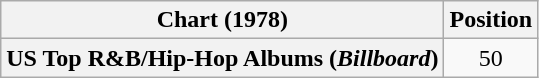<table class="wikitable plainrowheaders" style="text-align:center">
<tr>
<th scope="col">Chart (1978)</th>
<th scope="col">Position</th>
</tr>
<tr>
<th scope="row">US Top R&B/Hip-Hop Albums (<em>Billboard</em>)</th>
<td>50</td>
</tr>
</table>
